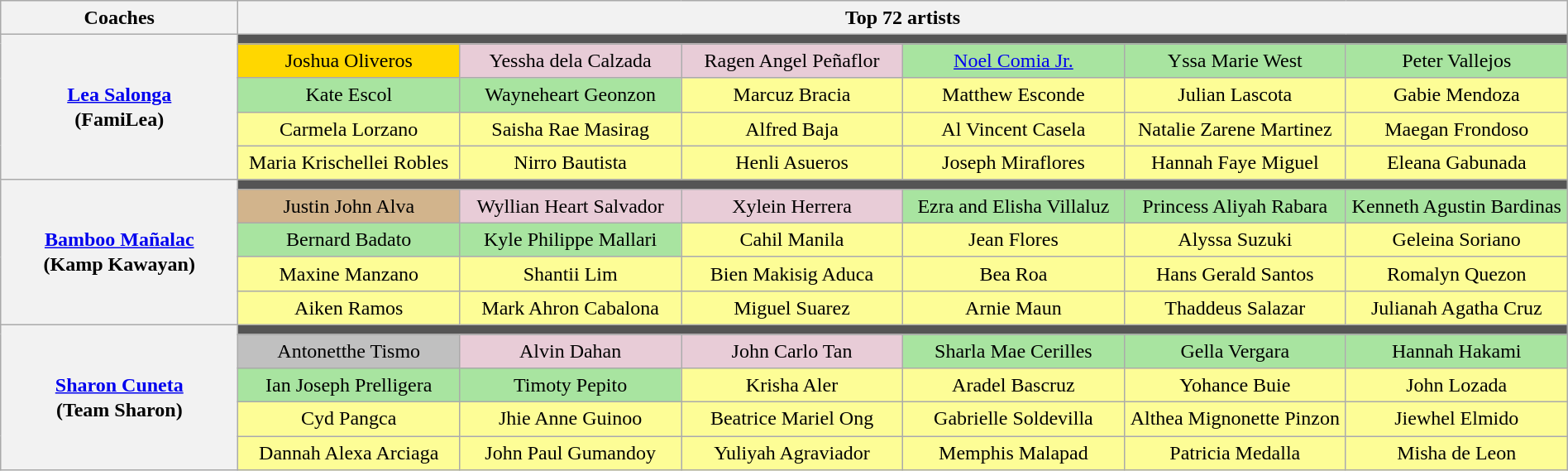<table class="wikitable" style="text-align:center; line-height:20px; width:100%;">
<tr>
<th scope="col" width="15%">Coaches</th>
<th colspan="6" scope="col" width="84%">Top 72 artists</th>
</tr>
<tr>
<th rowspan="5"><a href='#'>Lea Salonga</a> <br> (FamiLea)</th>
<td colspan="6" style="background:#555555;"></td>
</tr>
<tr>
<td scope="col" width="14%" style="background:gold;">Joshua Oliveros</td>
<td scope="col" width="14%" style="background:#E8CCD7;">Yessha dela Calzada</td>
<td scope="col" width="14%" style="background:#E8CCD7;">Ragen Angel Peñaflor</td>
<td scope="col" width="14%" style="background:#A8E4A0;"><a href='#'>Noel Comia Jr.</a></td>
<td scope="col" width="14%" style="background:#A8E4A0;">Yssa Marie West</td>
<td scope="col" width="14%" style="background:#A8E4A0;">Peter Vallejos</td>
</tr>
<tr>
<td style="background:#A8E4A0;">Kate Escol</td>
<td style="background:#A8E4A0;">Wayneheart Geonzon</td>
<td style="background:#FDFD96;">Marcuz Bracia</td>
<td style="background:#FDFD96;">Matthew Esconde</td>
<td style="background:#FDFD96;">Julian Lascota</td>
<td style="background:#FDFD96;">Gabie Mendoza</td>
</tr>
<tr>
<td style="background:#FDFD96;">Carmela Lorzano</td>
<td style="background:#FDFD96;">Saisha Rae Masirag</td>
<td style="background:#FDFD96;">Alfred Baja</td>
<td style="background:#FDFD96;">Al Vincent Casela</td>
<td style="background:#FDFD96;">Natalie Zarene Martinez</td>
<td style="background:#FDFD96;">Maegan Frondoso</td>
</tr>
<tr>
<td style="background:#FDFD96;">Maria Krischellei Robles</td>
<td style="background:#FDFD96;">Nirro Bautista</td>
<td style="background:#FDFD96;">Henli Asueros</td>
<td style="background:#FDFD96;">Joseph Miraflores</td>
<td style="background:#FDFD96;">Hannah Faye Miguel</td>
<td style="background:#FDFD96;">Eleana Gabunada</td>
</tr>
<tr>
<th rowspan="5"><a href='#'>Bamboo Mañalac</a> <br> (Kamp Kawayan)</th>
<td colspan="6" style="background:#555555;"></td>
</tr>
<tr>
<td style="background:tan;">Justin John Alva</td>
<td style="background:#E8CCD7;">Wyllian Heart Salvador</td>
<td style="background:#E8CCD7;">Xylein Herrera</td>
<td style="background:#A8E4A0;">Ezra and Elisha Villaluz</td>
<td style="background:#A8E4A0;">Princess Aliyah Rabara</td>
<td style="background:#A8E4A0;">Kenneth Agustin Bardinas</td>
</tr>
<tr>
<td style="background:#A8E4A0;">Bernard Badato</td>
<td style="background:#A8E4A0;">Kyle Philippe Mallari</td>
<td style="background:#FDFD96;">Cahil Manila</td>
<td style="background:#FDFD96;">Jean Flores</td>
<td style="background:#FDFD96;">Alyssa Suzuki</td>
<td style="background:#FDFD96;">Geleina Soriano</td>
</tr>
<tr>
<td style="background:#FDFD96;">Maxine Manzano</td>
<td style="background:#FDFD96;">Shantii Lim</td>
<td style="background:#FDFD96;">Bien Makisig Aduca</td>
<td style="background:#FDFD96;">Bea Roa</td>
<td style="background:#FDFD96;">Hans Gerald Santos</td>
<td style="background:#FDFD96;">Romalyn Quezon</td>
</tr>
<tr>
<td style="background:#FDFD96;">Aiken Ramos</td>
<td style="background:#FDFD96;">Mark Ahron Cabalona</td>
<td style="background:#FDFD96;">Miguel Suarez</td>
<td style="background:#FDFD96;">Arnie Maun</td>
<td style="background:#FDFD96;">Thaddeus Salazar</td>
<td style="background:#FDFD96;">Julianah Agatha Cruz</td>
</tr>
<tr>
<th rowspan="5"><a href='#'>Sharon Cuneta</a> <br> (Team Sharon)</th>
<td colspan="6" style="background:#555555;"></td>
</tr>
<tr>
<td style="background:silver;">Antonetthe Tismo</td>
<td style="background:#E8CCD7;">Alvin Dahan</td>
<td style="background:#E8CCD7;">John Carlo Tan</td>
<td style="background:#A8E4A0;">Sharla Mae Cerilles</td>
<td style="background:#A8E4A0;">Gella Vergara</td>
<td style="background:#A8E4A0;">Hannah Hakami</td>
</tr>
<tr>
<td style="background:#A8E4A0;">Ian Joseph Prelligera</td>
<td style="background:#A8E4A0;">Timoty Pepito</td>
<td style="background:#FDFD96;">Krisha Aler</td>
<td style="background:#FDFD96;">Aradel Bascruz</td>
<td style="background:#FDFD96;">Yohance Buie</td>
<td style="background:#FDFD96;">John Lozada</td>
</tr>
<tr>
<td style="background:#FDFD96;">Cyd Pangca</td>
<td style="background:#FDFD96;">Jhie Anne Guinoo</td>
<td style="background:#FDFD96;">Beatrice Mariel Ong</td>
<td style="background:#FDFD96;">Gabrielle Soldevilla</td>
<td style="background:#FDFD96;">Althea Mignonette Pinzon</td>
<td style="background:#FDFD96;">Jiewhel Elmido</td>
</tr>
<tr>
<td style="background:#FDFD96;">Dannah Alexa Arciaga</td>
<td style="background:#FDFD96;">John Paul Gumandoy</td>
<td style="background:#FDFD96;">Yuliyah Agraviador</td>
<td style="background:#FDFD96;">Memphis Malapad</td>
<td style="background:#FDFD96;">Patricia Medalla</td>
<td style="background:#FDFD96;">Misha de Leon</td>
</tr>
</table>
